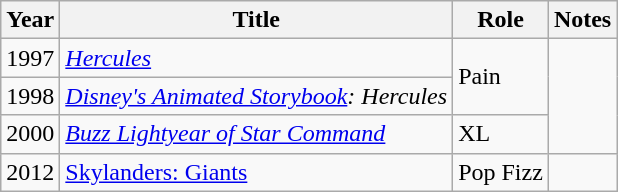<table class="wikitable">
<tr>
<th>Year</th>
<th>Title</th>
<th>Role</th>
<th>Notes</th>
</tr>
<tr>
<td>1997</td>
<td><em><a href='#'>Hercules</a></em></td>
<td rowspan=2>Pain</td>
<td rowspan=3></td>
</tr>
<tr>
<td>1998</td>
<td><em><a href='#'>Disney's Animated Storybook</a>: Hercules</em></td>
</tr>
<tr>
<td>2000</td>
<td><em><a href='#'>Buzz Lightyear of Star Command</a></em></td>
<td>XL</td>
</tr>
<tr>
<td>2012</td>
<td><a href='#'>Skylanders: Giants</a></td>
<td>Pop Fizz</td>
<td></td>
</tr>
</table>
